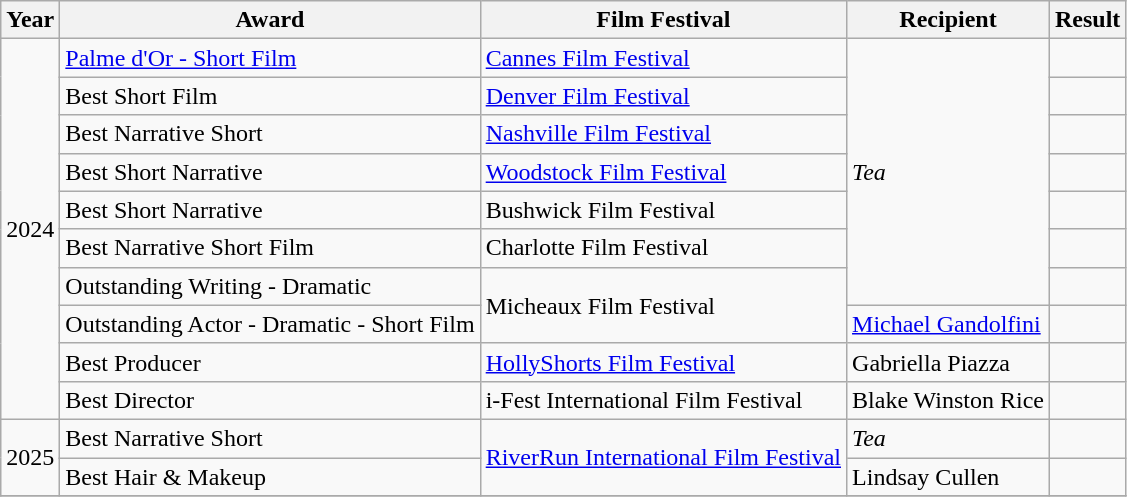<table class="wikitable sortable">
<tr>
<th>Year</th>
<th>Award</th>
<th>Film Festival</th>
<th>Recipient</th>
<th>Result</th>
</tr>
<tr>
<td rowspan="10">2024</td>
<td><a href='#'>Palme d'Or - Short Film</a></td>
<td><a href='#'>Cannes Film Festival</a></td>
<td rowspan="7"><em>Tea</em></td>
<td></td>
</tr>
<tr>
<td>Best Short Film</td>
<td><a href='#'>Denver Film Festival</a></td>
<td></td>
</tr>
<tr>
<td>Best Narrative Short</td>
<td><a href='#'>Nashville Film Festival</a></td>
<td></td>
</tr>
<tr>
<td>Best Short Narrative</td>
<td><a href='#'>Woodstock Film Festival</a></td>
<td></td>
</tr>
<tr>
<td>Best Short Narrative</td>
<td>Bushwick Film Festival</td>
<td></td>
</tr>
<tr>
<td>Best Narrative Short Film</td>
<td>Charlotte Film Festival</td>
<td></td>
</tr>
<tr>
<td>Outstanding Writing - Dramatic</td>
<td rowspan="2">Micheaux Film Festival</td>
<td></td>
</tr>
<tr>
<td>Outstanding Actor - Dramatic - Short Film</td>
<td><a href='#'>Michael Gandolfini</a></td>
<td></td>
</tr>
<tr>
<td>Best Producer</td>
<td><a href='#'>HollyShorts Film Festival</a></td>
<td>Gabriella Piazza</td>
<td></td>
</tr>
<tr>
<td>Best Director</td>
<td>i-Fest International Film Festival</td>
<td>Blake Winston Rice</td>
<td></td>
</tr>
<tr>
<td rowspan="2">2025</td>
<td>Best Narrative Short</td>
<td rowspan="2"><a href='#'>RiverRun International Film Festival</a></td>
<td><em>Tea</em></td>
<td></td>
</tr>
<tr>
<td>Best Hair & Makeup</td>
<td>Lindsay Cullen</td>
<td></td>
</tr>
<tr>
</tr>
</table>
